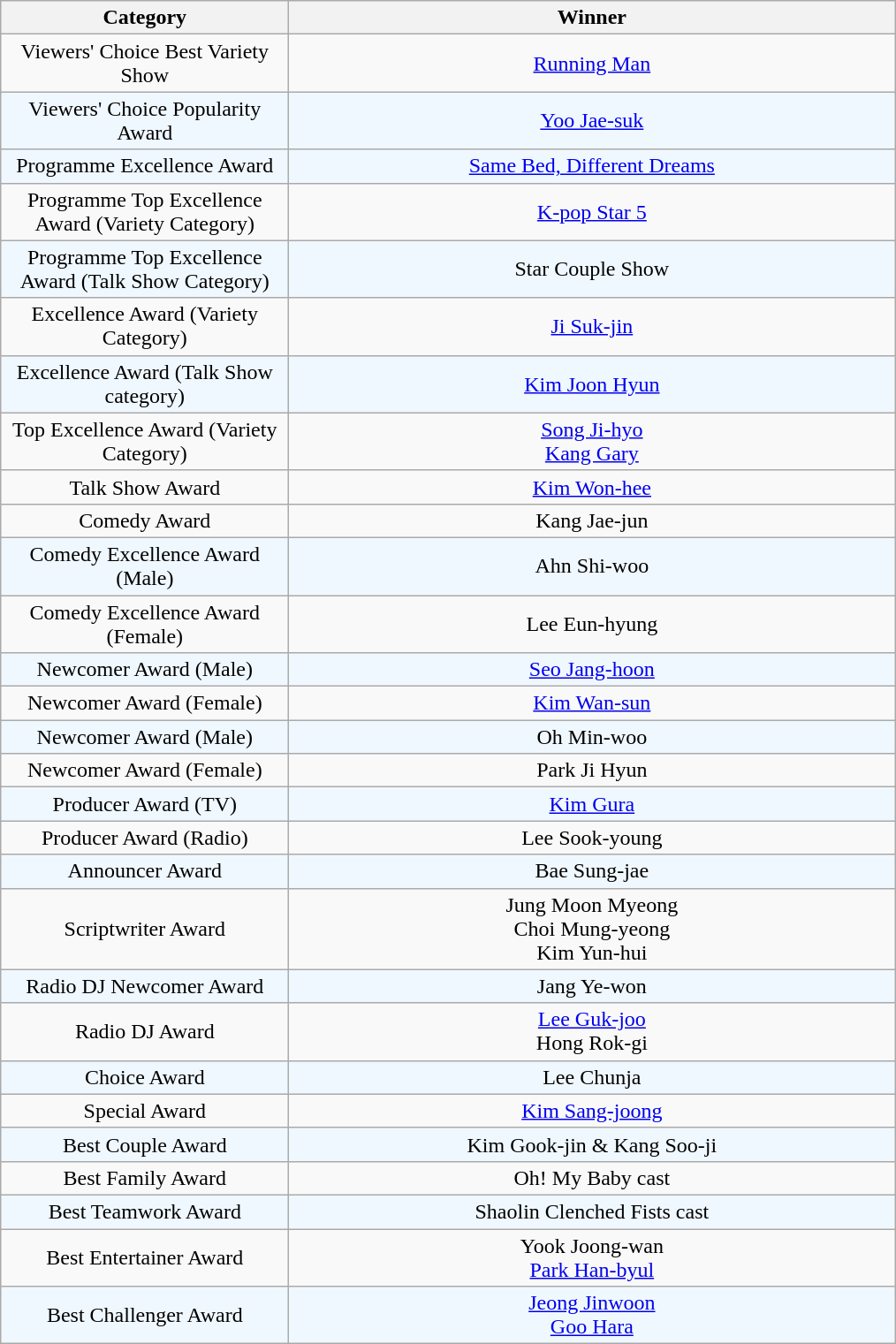<table class="wikitable sortable">
<tr align=center>
<th style="width:210px">Category</th>
<th style="width:450px">Winner</th>
</tr>
<tr align=center>
<td>Viewers' Choice Best Variety Show</td>
<td><a href='#'>Running Man</a></td>
</tr>
<tr align=center style="background:#F0F8FF">
<td>Viewers' Choice Popularity Award</td>
<td><a href='#'>Yoo Jae-suk</a></td>
</tr>
<tr align=center style="background:#F0F8FF">
<td>Programme Excellence Award</td>
<td><a href='#'>Same Bed, Different Dreams</a></td>
</tr>
<tr align=center>
<td>Programme Top Excellence Award (Variety Category)</td>
<td><a href='#'>K-pop Star 5</a></td>
</tr>
<tr align=center style="background:#F0F8FF">
<td>Programme Top Excellence Award (Talk Show Category)</td>
<td>Star Couple Show</td>
</tr>
<tr align=center>
<td>Excellence Award (Variety Category)</td>
<td><a href='#'>Ji Suk-jin</a></td>
</tr>
<tr align=center style="background:#F0F8FF">
<td>Excellence Award (Talk Show category)</td>
<td><a href='#'>Kim Joon Hyun</a></td>
</tr>
<tr align=center>
<td>Top Excellence Award (Variety Category)</td>
<td><a href='#'>Song Ji-hyo</a> <br> <a href='#'>Kang Gary</a></td>
</tr>
<tr align=center>
<td>Talk Show Award</td>
<td><a href='#'>Kim Won-hee</a></td>
</tr>
<tr align=center>
<td>Comedy Award</td>
<td>Kang Jae-jun</td>
</tr>
<tr align=center style="background:#F0F8FF">
<td>Comedy Excellence Award (Male)</td>
<td>Ahn Shi-woo</td>
</tr>
<tr align=center>
<td>Comedy Excellence Award (Female)</td>
<td>Lee Eun-hyung</td>
</tr>
<tr align=center style="background:#F0F8FF">
<td>Newcomer Award (Male)</td>
<td><a href='#'>Seo Jang-hoon</a></td>
</tr>
<tr align=center>
<td>Newcomer Award (Female)</td>
<td><a href='#'>Kim Wan-sun</a></td>
</tr>
<tr align=center style="background:#F0F8FF">
<td>Newcomer Award (Male)</td>
<td>Oh Min-woo</td>
</tr>
<tr align=center>
<td>Newcomer Award (Female)</td>
<td>Park Ji Hyun</td>
</tr>
<tr align=center style="background:#F0F8FF">
<td>Producer Award (TV)</td>
<td><a href='#'>Kim Gura</a></td>
</tr>
<tr align=center>
<td>Producer Award (Radio)</td>
<td>Lee Sook-young</td>
</tr>
<tr align=center style="background:#F0F8FF">
<td>Announcer Award</td>
<td>Bae Sung-jae</td>
</tr>
<tr align=center>
<td>Scriptwriter Award</td>
<td>Jung Moon Myeong <br> Choi Mung-yeong <br> Kim Yun-hui</td>
</tr>
<tr align=center style="background:#F0F8FF">
<td>Radio DJ Newcomer Award</td>
<td>Jang Ye-won</td>
</tr>
<tr align=center>
<td>Radio DJ Award</td>
<td><a href='#'>Lee Guk-joo</a> <br> Hong Rok-gi</td>
</tr>
<tr align=center style="background:#F0F8FF">
<td>Choice Award</td>
<td>Lee Chunja</td>
</tr>
<tr align=center>
<td>Special Award</td>
<td><a href='#'>Kim Sang-joong</a></td>
</tr>
<tr align=center style="background:#F0F8FF">
<td>Best Couple Award</td>
<td>Kim Gook-jin & Kang Soo-ji</td>
</tr>
<tr align=center>
<td>Best Family Award</td>
<td>Oh! My Baby cast</td>
</tr>
<tr align=center style="background:#F0F8FF">
<td>Best Teamwork Award</td>
<td>Shaolin Clenched Fists cast</td>
</tr>
<tr align=center>
<td>Best Entertainer Award</td>
<td>Yook Joong-wan <br> <a href='#'>Park Han-byul</a></td>
</tr>
<tr align=center style="background:#F0F8FF">
<td>Best Challenger Award</td>
<td><a href='#'>Jeong Jinwoon</a> <br> <a href='#'>Goo Hara</a></td>
</tr>
</table>
